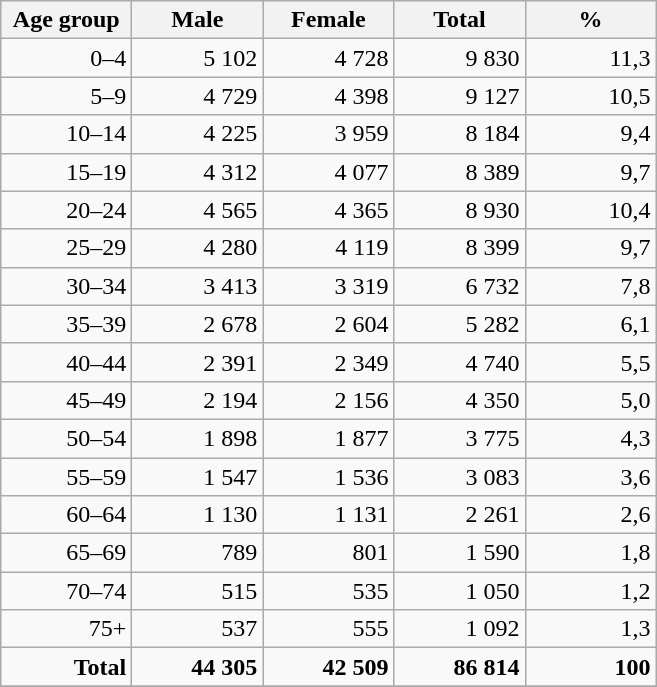<table class="wikitable">
<tr>
<th width="80pt">Age group</th>
<th width="80pt">Male</th>
<th width="80pt">Female</th>
<th width="80pt">Total</th>
<th width="80pt">%</th>
</tr>
<tr>
<td align="right">0–4</td>
<td align="right">5 102</td>
<td align="right">4 728</td>
<td align="right">9 830</td>
<td align="right">11,3</td>
</tr>
<tr>
<td align="right">5–9</td>
<td align="right">4 729</td>
<td align="right">4 398</td>
<td align="right">9 127</td>
<td align="right">10,5</td>
</tr>
<tr>
<td align="right">10–14</td>
<td align="right">4 225</td>
<td align="right">3 959</td>
<td align="right">8 184</td>
<td align="right">9,4</td>
</tr>
<tr>
<td align="right">15–19</td>
<td align="right">4 312</td>
<td align="right">4 077</td>
<td align="right">8 389</td>
<td align="right">9,7</td>
</tr>
<tr>
<td align="right">20–24</td>
<td align="right">4 565</td>
<td align="right">4 365</td>
<td align="right">8 930</td>
<td align="right">10,4</td>
</tr>
<tr>
<td align="right">25–29</td>
<td align="right">4 280</td>
<td align="right">4 119</td>
<td align="right">8 399</td>
<td align="right">9,7</td>
</tr>
<tr>
<td align="right">30–34</td>
<td align="right">3 413</td>
<td align="right">3 319</td>
<td align="right">6 732</td>
<td align="right">7,8</td>
</tr>
<tr>
<td align="right">35–39</td>
<td align="right">2 678</td>
<td align="right">2 604</td>
<td align="right">5 282</td>
<td align="right">6,1</td>
</tr>
<tr>
<td align="right">40–44</td>
<td align="right">2 391</td>
<td align="right">2 349</td>
<td align="right">4 740</td>
<td align="right">5,5</td>
</tr>
<tr>
<td align="right">45–49</td>
<td align="right">2 194</td>
<td align="right">2 156</td>
<td align="right">4 350</td>
<td align="right">5,0</td>
</tr>
<tr>
<td align="right">50–54</td>
<td align="right">1 898</td>
<td align="right">1 877</td>
<td align="right">3 775</td>
<td align="right">4,3</td>
</tr>
<tr>
<td align="right">55–59</td>
<td align="right">1 547</td>
<td align="right">1 536</td>
<td align="right">3 083</td>
<td align="right">3,6</td>
</tr>
<tr>
<td align="right">60–64</td>
<td align="right">1 130</td>
<td align="right">1 131</td>
<td align="right">2 261</td>
<td align="right">2,6</td>
</tr>
<tr>
<td align="right">65–69</td>
<td align="right">789</td>
<td align="right">801</td>
<td align="right">1 590</td>
<td align="right">1,8</td>
</tr>
<tr>
<td align="right">70–74</td>
<td align="right">515</td>
<td align="right">535</td>
<td align="right">1 050</td>
<td align="right">1,2</td>
</tr>
<tr>
<td align="right">75+</td>
<td align="right">537</td>
<td align="right">555</td>
<td align="right">1 092</td>
<td align="right">1,3</td>
</tr>
<tr>
<td align="right"><strong>Total</strong></td>
<td align="right"><strong>44 305</strong></td>
<td align="right"><strong>42 509</strong></td>
<td align="right"><strong>86 814</strong></td>
<td align="right"><strong>100</strong></td>
</tr>
<tr>
</tr>
</table>
